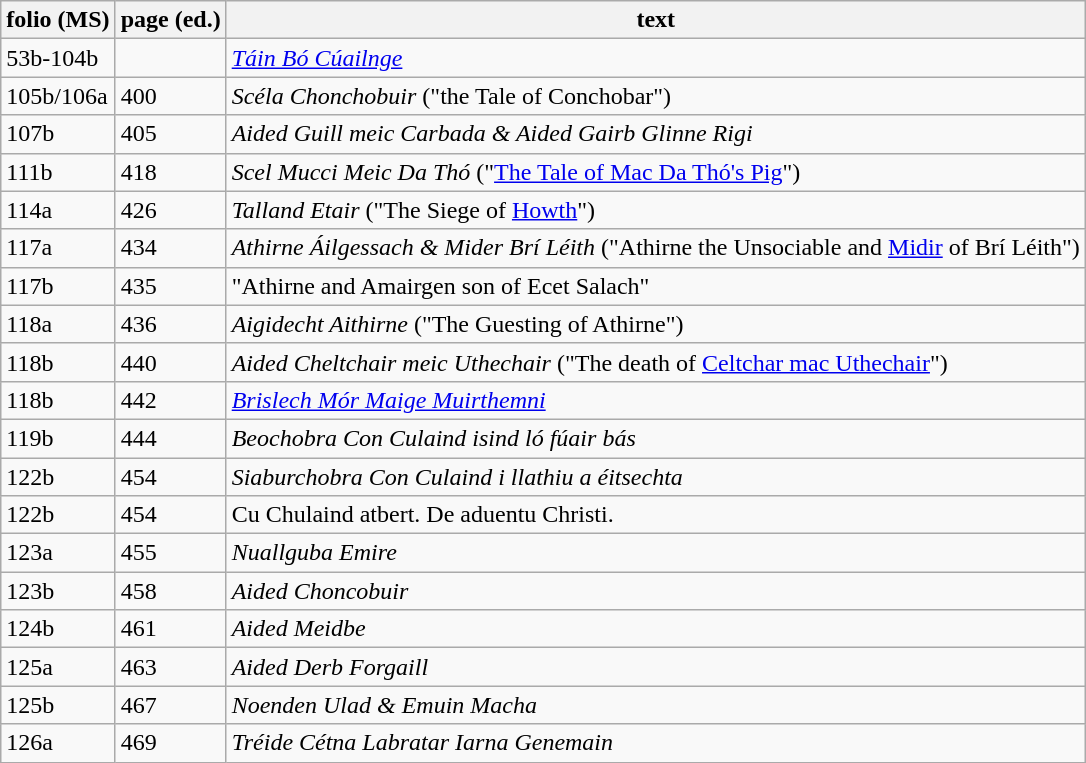<table class="wikitable">
<tr>
<th>folio (MS)</th>
<th>page (ed.)</th>
<th>text</th>
</tr>
<tr>
<td>53b-104b</td>
<td></td>
<td><em><a href='#'>Táin Bó Cúailnge</a></em></td>
</tr>
<tr>
<td>105b/106a</td>
<td>400</td>
<td><em>Scéla Chonchobuir</em> ("the Tale of Conchobar")</td>
</tr>
<tr>
<td>107b</td>
<td>405</td>
<td><em>Aided Guill meic Carbada & Aided Gairb Glinne Rigi</em></td>
</tr>
<tr>
<td>111b</td>
<td>418</td>
<td><em>Scel Mucci Meic Da Thó</em> ("<a href='#'>The Tale of Mac Da Thó's Pig</a>")</td>
</tr>
<tr>
<td>114a</td>
<td>426</td>
<td><em>Talland Etair</em> ("The Siege of <a href='#'>Howth</a>")</td>
</tr>
<tr>
<td>117a</td>
<td>434</td>
<td><em>Athirne Áilgessach & Mider Brí Léith</em> ("Athirne the Unsociable and <a href='#'>Midir</a> of Brí Léith")</td>
</tr>
<tr>
<td>117b</td>
<td>435</td>
<td>"Athirne and Amairgen son of Ecet Salach"</td>
</tr>
<tr>
<td>118a</td>
<td>436</td>
<td><em>Aigidecht Aithirne</em> ("The Guesting of Athirne")</td>
</tr>
<tr>
<td>118b</td>
<td>440</td>
<td><em>Aided Cheltchair meic Uthechair</em> ("The death of <a href='#'>Celtchar mac Uthechair</a>")</td>
</tr>
<tr>
<td>118b</td>
<td>442</td>
<td><em><a href='#'>Brislech Mór Maige Muirthemni</a></em></td>
</tr>
<tr>
<td>119b</td>
<td>444</td>
<td><em>Beochobra Con Culaind isind ló fúair bás</em></td>
</tr>
<tr>
<td>122b</td>
<td>454</td>
<td><em>Siaburchobra Con Culaind i llathiu a éitsechta</em></td>
</tr>
<tr>
<td>122b</td>
<td>454</td>
<td>Cu Chulaind atbert. De aduentu Christi.</td>
</tr>
<tr>
<td>123a</td>
<td>455</td>
<td><em>Nuallguba Emire</em></td>
</tr>
<tr>
<td>123b</td>
<td>458</td>
<td><em>Aided Choncobuir</em></td>
</tr>
<tr>
<td>124b</td>
<td>461</td>
<td><em>Aided Meidbe</em></td>
</tr>
<tr>
<td>125a</td>
<td>463</td>
<td><em>Aided Derb Forgaill</em></td>
</tr>
<tr>
<td>125b</td>
<td>467</td>
<td><em>Noenden Ulad & Emuin Macha</em></td>
</tr>
<tr>
<td>126a</td>
<td>469</td>
<td><em>Tréide Cétna Labratar Iarna Genemain</em></td>
</tr>
</table>
